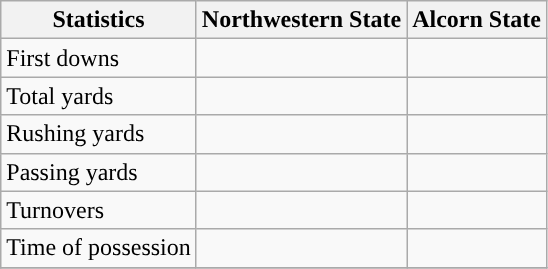<table class="wikitable">
<tr>
<th>Statistics</th>
<th>Northwestern State</th>
<th>Alcorn State</th>
</tr>
<tr>
<td>First downs</td>
<td> </td>
<td> </td>
</tr>
<tr>
<td>Total yards</td>
<td> </td>
<td> </td>
</tr>
<tr>
<td>Rushing yards</td>
<td> </td>
<td> </td>
</tr>
<tr>
<td>Passing yards</td>
<td> </td>
<td> </td>
</tr>
<tr>
<td>Turnovers</td>
<td> </td>
<td> </td>
</tr>
<tr>
<td>Time of possession</td>
<td> </td>
<td> </td>
</tr>
<tr>
</tr>
</table>
